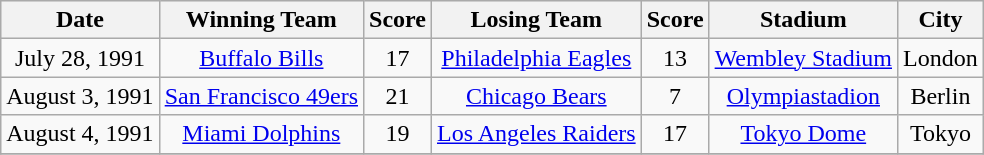<table class="wikitable sortable" style="text-align:center">
<tr bgcolor="#efefef">
<th>Date</th>
<th>Winning Team</th>
<th>Score</th>
<th>Losing Team</th>
<th>Score</th>
<th>Stadium</th>
<th>City</th>
</tr>
<tr>
<td>July 28, 1991</td>
<td><a href='#'>Buffalo Bills</a></td>
<td>17</td>
<td><a href='#'>Philadelphia Eagles</a></td>
<td>13</td>
<td><a href='#'>Wembley Stadium</a></td>
<td> London</td>
</tr>
<tr>
<td>August 3, 1991</td>
<td><a href='#'>San Francisco 49ers</a></td>
<td>21</td>
<td><a href='#'>Chicago Bears</a></td>
<td>7</td>
<td><a href='#'>Olympiastadion</a></td>
<td> Berlin</td>
</tr>
<tr>
<td>August 4, 1991</td>
<td><a href='#'>Miami Dolphins</a></td>
<td>19</td>
<td><a href='#'>Los Angeles Raiders</a></td>
<td>17</td>
<td><a href='#'>Tokyo Dome</a></td>
<td> Tokyo</td>
</tr>
<tr>
</tr>
</table>
